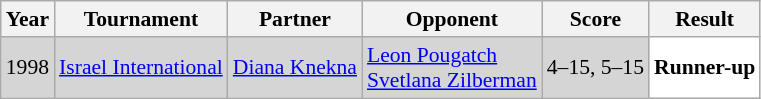<table class="sortable wikitable" style="font-size: 90%;">
<tr>
<th>Year</th>
<th>Tournament</th>
<th>Partner</th>
<th>Opponent</th>
<th>Score</th>
<th>Result</th>
</tr>
<tr style="background:#D5D5D5">
<td align="center">1998</td>
<td align="left"><a href='#'>Israel International</a></td>
<td align="left"> <a href='#'>Diana Knekna</a></td>
<td align="left"> <a href='#'>Leon Pougatch</a><br> <a href='#'>Svetlana Zilberman</a></td>
<td align="left">4–15, 5–15</td>
<td style="text-align:left; background:white"> <strong>Runner-up</strong></td>
</tr>
</table>
